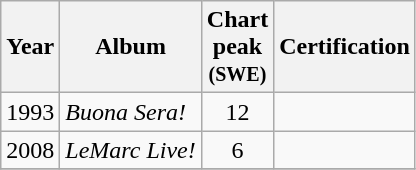<table class="wikitable">
<tr>
<th>Year</th>
<th>Album</th>
<th>Chart <br>peak<br><small>(SWE)<br></small></th>
<th>Certification</th>
</tr>
<tr>
<td>1993</td>
<td><em>Buona Sera!</em></td>
<td style="text-align:center;">12</td>
<td></td>
</tr>
<tr>
<td>2008</td>
<td><em>LeMarc Live!</em></td>
<td style="text-align:center;">6</td>
<td></td>
</tr>
<tr>
</tr>
</table>
